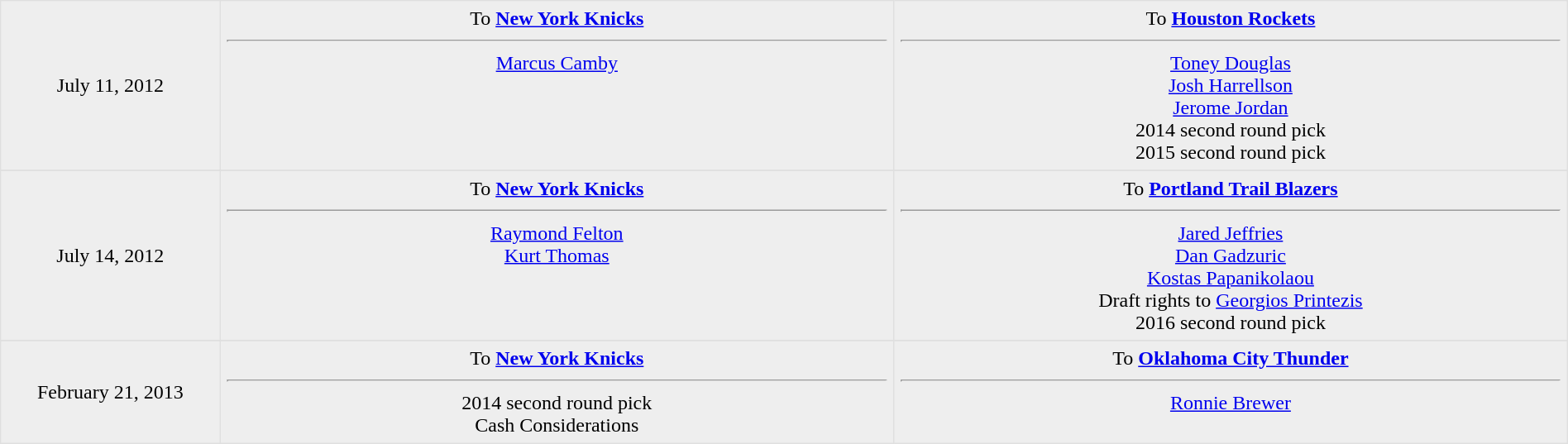<table border=1 style="border-collapse:collapse; text-align: center; width: 100%" bordercolor="#DFDFDF"  cellpadding="5">
<tr bgcolor="#eeeeee">
<td style="width:14%">July 11, 2012</td>
<td style="width:43%" valign="top">To <strong><a href='#'>New York Knicks</a></strong><hr><a href='#'>Marcus Camby</a> </td>
<td style="width:43%" valign="top">To <strong><a href='#'>Houston Rockets</a></strong><hr> <a href='#'>Toney Douglas</a><br><a href='#'>Josh Harrellson</a><br><a href='#'>Jerome Jordan</a><br> 2014 second round pick<br> 2015 second round pick</td>
</tr>
<tr>
</tr>
<tr bgcolor="#eeeeee">
<td style="width:14%">July 14, 2012</td>
<td style="width:43%" valign="top">To <strong><a href='#'>New York Knicks</a></strong><hr><a href='#'>Raymond Felton</a> <br><a href='#'>Kurt Thomas</a></td>
<td style="width:43%" valign="top">To <strong><a href='#'>Portland Trail Blazers</a></strong><hr><a href='#'>Jared Jeffries</a> <br><a href='#'>Dan Gadzuric</a><br><a href='#'>Kostas Papanikolaou</a><br>Draft rights to <a href='#'>Georgios Printezis</a><br>2016 second round pick</td>
</tr>
<tr>
</tr>
<tr bgcolor="#eeeeee">
<td style="width:14%">February 21, 2013</td>
<td style="width:43%" valign="top">To <strong><a href='#'>New York Knicks</a></strong><hr>2014 second round pick<br>Cash Considerations</td>
<td style="width:43%" valign="top">To <strong><a href='#'>Oklahoma City Thunder</a></strong><hr><a href='#'>Ronnie Brewer</a></td>
</tr>
</table>
